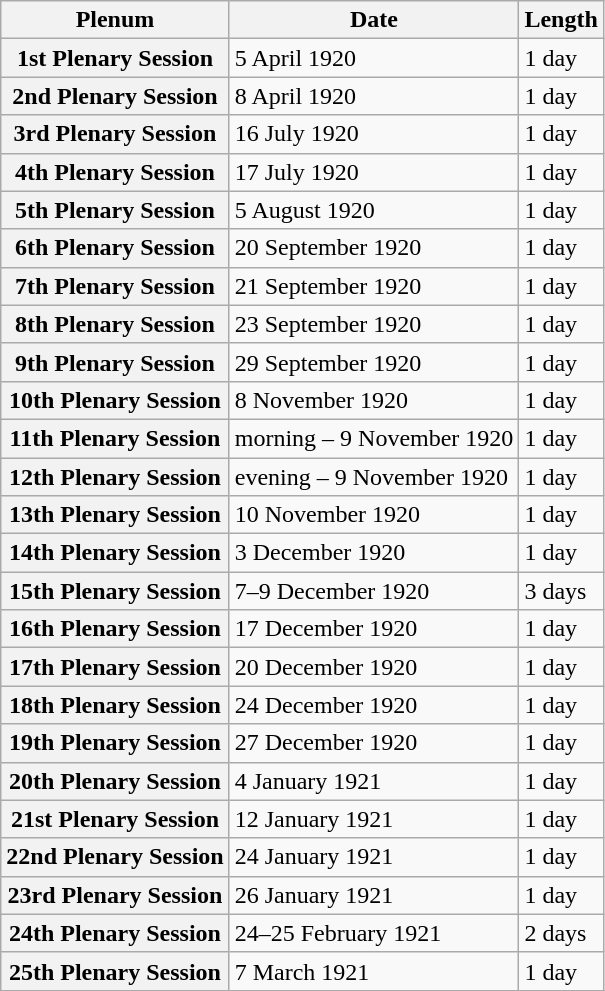<table class="wikitable sortable plainrowheaders">
<tr>
<th scope="col">Plenum</th>
<th scope="col">Date</th>
<th scope="col">Length</th>
</tr>
<tr>
<th scope="row">1st Plenary Session</th>
<td data-sort-value="1">5 April 1920</td>
<td>1 day</td>
</tr>
<tr>
<th scope="row">2nd Plenary Session</th>
<td data-sort-value="2">8 April 1920</td>
<td>1 day</td>
</tr>
<tr>
<th scope="row">3rd Plenary Session</th>
<td data-sort-value="3">16 July 1920</td>
<td>1 day</td>
</tr>
<tr>
<th scope="row">4th Plenary Session</th>
<td data-sort-value="4">17 July 1920</td>
<td>1 day</td>
</tr>
<tr>
<th scope="row">5th Plenary Session</th>
<td data-sort-value="5">5 August 1920</td>
<td>1 day</td>
</tr>
<tr>
<th scope="row">6th Plenary Session</th>
<td data-sort-value="6">20 September 1920</td>
<td>1 day</td>
</tr>
<tr>
<th scope="row">7th Plenary Session</th>
<td data-sort-value="7">21 September 1920</td>
<td>1 day</td>
</tr>
<tr>
<th scope="row">8th Plenary Session</th>
<td data-sort-value="8">23 September 1920</td>
<td>1 day</td>
</tr>
<tr>
<th scope="row">9th Plenary Session</th>
<td data-sort-value="9">29 September 1920</td>
<td>1 day</td>
</tr>
<tr>
<th scope="row">10th Plenary Session</th>
<td data-sort-value="10">8 November 1920</td>
<td>1 day</td>
</tr>
<tr>
<th scope="row">11th Plenary Session</th>
<td data-sort-value="11">morning – 9 November 1920</td>
<td>1 day</td>
</tr>
<tr>
<th scope="row">12th Plenary Session</th>
<td data-sort-value="12">evening – 9 November 1920</td>
<td>1 day</td>
</tr>
<tr>
<th scope="row">13th Plenary Session</th>
<td data-sort-value="13">10 November 1920</td>
<td>1 day</td>
</tr>
<tr>
<th scope="row">14th Plenary Session</th>
<td data-sort-value="14">3 December 1920</td>
<td>1 day</td>
</tr>
<tr>
<th scope="row">15th Plenary Session</th>
<td data-sort-value="15">7–9 December 1920</td>
<td>3 days</td>
</tr>
<tr>
<th scope="row">16th Plenary Session</th>
<td data-sort-value="16">17 December 1920</td>
<td>1 day</td>
</tr>
<tr>
<th scope="row">17th Plenary Session</th>
<td data-sort-value="17">20 December 1920</td>
<td>1 day</td>
</tr>
<tr>
<th scope="row">18th Plenary Session</th>
<td data-sort-value="18">24 December 1920</td>
<td>1 day</td>
</tr>
<tr>
<th scope="row">19th Plenary Session</th>
<td data-sort-value="19">27 December 1920</td>
<td>1 day</td>
</tr>
<tr>
<th scope="row">20th Plenary Session</th>
<td data-sort-value="20">4 January 1921</td>
<td>1 day</td>
</tr>
<tr>
<th scope="row">21st Plenary Session</th>
<td data-sort-value="21">12 January 1921</td>
<td>1 day</td>
</tr>
<tr>
<th scope="row">22nd Plenary Session</th>
<td data-sort-value="22">24 January 1921</td>
<td>1 day</td>
</tr>
<tr>
<th scope="row">23rd Plenary Session</th>
<td data-sort-value="23">26 January 1921</td>
<td>1 day</td>
</tr>
<tr>
<th scope="row">24th Plenary Session</th>
<td data-sort-value="24">24–25 February 1921</td>
<td>2 days</td>
</tr>
<tr>
<th scope="row">25th Plenary Session</th>
<td data-sort-value="25">7 March 1921</td>
<td>1 day</td>
</tr>
</table>
